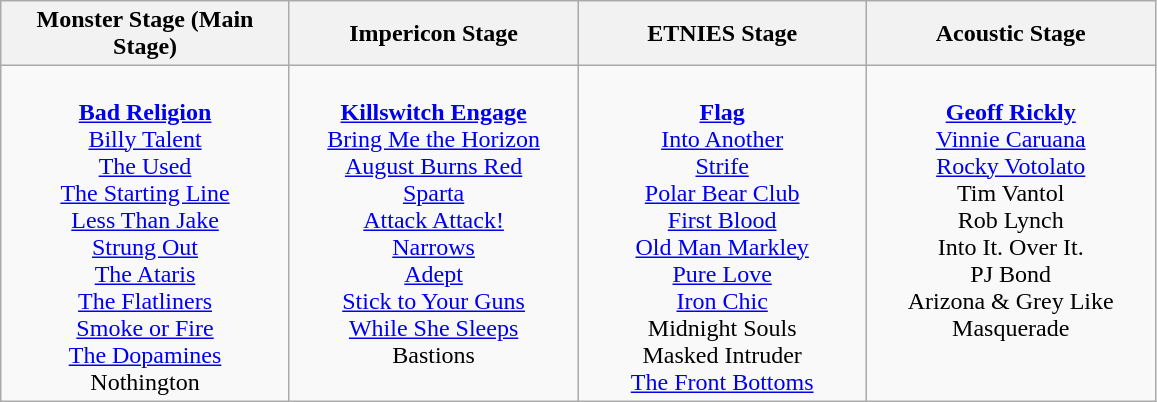<table class="wikitable">
<tr>
<th>Monster Stage (Main Stage)</th>
<th>Impericon Stage</th>
<th>ETNIES Stage</th>
<th>Acoustic Stage</th>
</tr>
<tr>
<td style="text-align:center; vertical-align:top; width:185px;"><br><strong><a href='#'>Bad Religion</a></strong>
<br><a href='#'>Billy Talent</a>
<br><a href='#'>The Used</a>
<br><a href='#'>The Starting Line</a>
<br><a href='#'>Less Than Jake</a>
<br><a href='#'>Strung Out</a>
<br><a href='#'>The Ataris</a>
<br><a href='#'>The Flatliners</a>
<br><a href='#'>Smoke or Fire</a>
<br><a href='#'>The Dopamines</a>
<br>Nothington</td>
<td style="text-align:center; vertical-align:top; width:185px;"><br><strong><a href='#'>Killswitch Engage</a></strong>
<br><a href='#'>Bring Me the Horizon</a>
<br><a href='#'>August Burns Red</a>
<br><a href='#'>Sparta</a>
<br><a href='#'>Attack Attack!</a>
<br><a href='#'>Narrows</a>
<br><a href='#'>Adept</a>
<br><a href='#'>Stick to Your Guns</a>
<br><a href='#'>While She Sleeps</a>
<br>Bastions</td>
<td style="text-align:center; vertical-align:top; width:185px;"><br><strong><a href='#'>Flag</a></strong>
<br><a href='#'>Into Another</a>
<br><a href='#'>Strife</a>
<br><a href='#'>Polar Bear Club</a>
<br><a href='#'>First Blood</a>
<br><a href='#'>Old Man Markley</a>
<br><a href='#'>Pure Love</a>
<br><a href='#'>Iron Chic</a>
<br>Midnight Souls
<br>Masked Intruder
<br><a href='#'>The Front Bottoms</a></td>
<td style="text-align:center; vertical-align:top; width:185px;"><br><strong><a href='#'>Geoff Rickly</a></strong>
<br><a href='#'>Vinnie Caruana</a>
<br><a href='#'>Rocky Votolato</a>
<br>Tim Vantol
<br>Rob Lynch
<br>Into It. Over It.
<br>PJ Bond
<br>Arizona & Grey Like Masquerade</td>
</tr>
</table>
